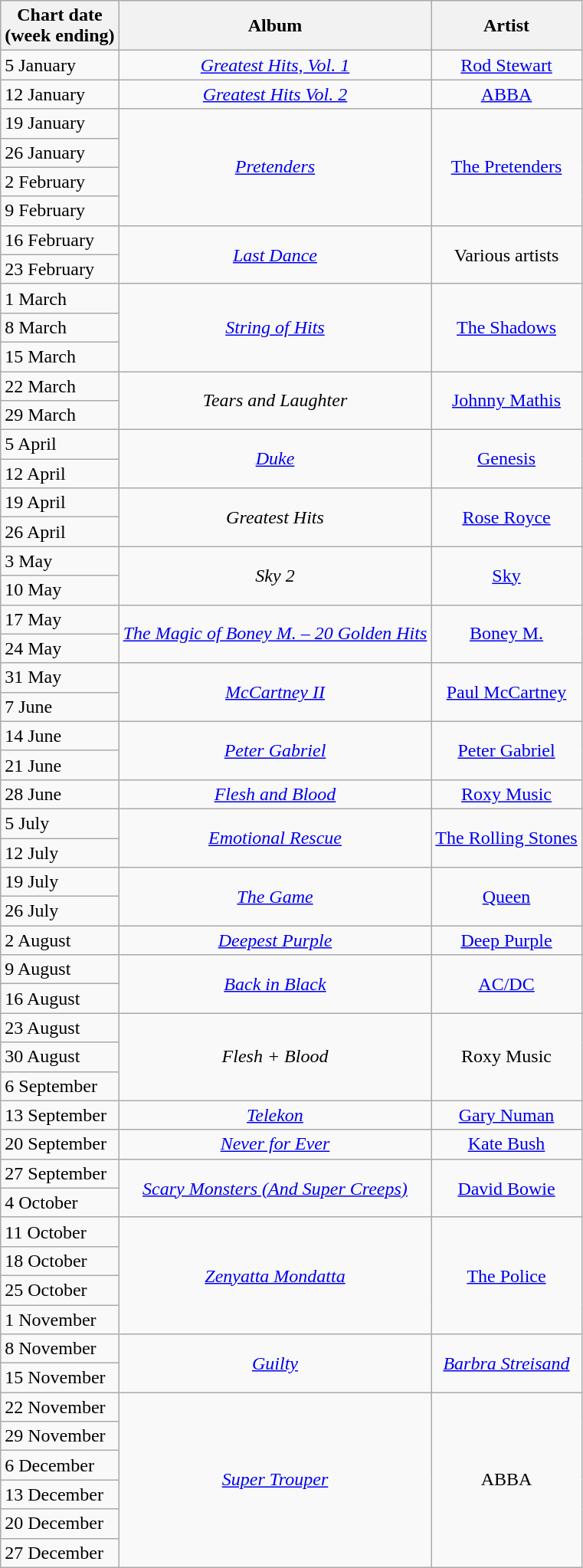<table class="wikitable">
<tr>
<th align="center">Chart date<br>(week ending)</th>
<th align="center">Album</th>
<th align="center">Artist</th>
</tr>
<tr>
<td align="left">5 January</td>
<td align="center" rowspan="1"><em><a href='#'>Greatest Hits, Vol. 1</a></em></td>
<td align="center" rowspan="1"><a href='#'>Rod Stewart</a></td>
</tr>
<tr>
<td align="left">12 January</td>
<td align="center" rowspan="1"><em><a href='#'>Greatest Hits Vol. 2</a></em></td>
<td align="center" rowspan="1"><a href='#'>ABBA</a></td>
</tr>
<tr>
<td align="left">19 January</td>
<td align="center" rowspan="4"><em><a href='#'>Pretenders</a></em></td>
<td align="center" rowspan="4"><a href='#'>The Pretenders</a></td>
</tr>
<tr>
<td align="left">26 January</td>
</tr>
<tr>
<td align="left">2 February</td>
</tr>
<tr>
<td align="left">9 February</td>
</tr>
<tr>
<td align="left">16 February</td>
<td align="center" rowspan="2"><em> <a href='#'>Last Dance</a></em></td>
<td align="center" rowspan="2">Various artists</td>
</tr>
<tr>
<td align="left">23 February</td>
</tr>
<tr>
<td align="left">1 March</td>
<td align="center" rowspan="3"><em><a href='#'>String of Hits</a></em></td>
<td align="center" rowspan="3"><a href='#'>The Shadows</a></td>
</tr>
<tr>
<td align="left">8 March</td>
</tr>
<tr>
<td align="left">15 March</td>
</tr>
<tr>
<td align="left">22 March</td>
<td align="center" rowspan="2"><em>Tears and Laughter</em></td>
<td align="center" rowspan="2"><a href='#'>Johnny Mathis</a></td>
</tr>
<tr>
<td align="left">29 March</td>
</tr>
<tr>
<td align="left">5 April</td>
<td align="center" rowspan="2"><em><a href='#'>Duke</a></em></td>
<td align="center" rowspan="2"><a href='#'>Genesis</a></td>
</tr>
<tr>
<td align="left">12 April</td>
</tr>
<tr>
<td align="left">19 April</td>
<td align="center" rowspan="2"><em>Greatest Hits</em></td>
<td align="center" rowspan="2"><a href='#'>Rose Royce</a></td>
</tr>
<tr>
<td align="left">26 April</td>
</tr>
<tr>
<td align="left">3 May</td>
<td align="center" rowspan="2"><em>Sky 2</em></td>
<td align="center" rowspan="2"><a href='#'>Sky</a></td>
</tr>
<tr>
<td align="left">10 May</td>
</tr>
<tr>
<td align="left">17 May</td>
<td align="center" rowspan="2"><em><a href='#'>The Magic of Boney M. – 20 Golden Hits</a></em></td>
<td align="center" rowspan="2"><a href='#'>Boney M.</a></td>
</tr>
<tr>
<td align="left">24 May</td>
</tr>
<tr>
<td align="left">31 May</td>
<td align="center" rowspan="2"><em> <a href='#'>McCartney II</a></em></td>
<td align="center" rowspan="2"><a href='#'>Paul McCartney</a></td>
</tr>
<tr>
<td align="left">7 June</td>
</tr>
<tr>
<td align="left">14 June</td>
<td align="center" rowspan="2"><em> <a href='#'>Peter Gabriel</a></em></td>
<td align="center" rowspan="2"><a href='#'>Peter Gabriel</a></td>
</tr>
<tr>
<td align="left">21 June</td>
</tr>
<tr>
<td align="left">28 June</td>
<td align="center" rowspan="1"><em><a href='#'>Flesh and Blood</a></em></td>
<td align="center" rowspan="1"><a href='#'>Roxy Music</a></td>
</tr>
<tr>
<td align="left">5 July</td>
<td align="center" rowspan="2"><em> <a href='#'>Emotional Rescue</a></em></td>
<td align="center" rowspan="2"><a href='#'>The Rolling Stones</a></td>
</tr>
<tr>
<td align="left">12 July</td>
</tr>
<tr>
<td align="left">19 July</td>
<td align="center" rowspan="2"><em><a href='#'>The Game</a></em></td>
<td align="center" rowspan="2"><a href='#'>Queen</a></td>
</tr>
<tr>
<td align="left">26 July</td>
</tr>
<tr>
<td align="left">2 August</td>
<td align="center" rowspan="1"><em><a href='#'>Deepest Purple</a></em></td>
<td align="center" rowspan="1"><a href='#'>Deep Purple</a></td>
</tr>
<tr>
<td align="left">9 August</td>
<td align="center" rowspan="2"><em><a href='#'>Back in Black</a></em></td>
<td align="center" rowspan="2"><a href='#'>AC/DC</a></td>
</tr>
<tr>
<td align="left">16 August</td>
</tr>
<tr>
<td align="left">23 August</td>
<td align="center" rowspan="3"><em>Flesh + Blood</em></td>
<td align="center" rowspan="3">Roxy Music</td>
</tr>
<tr>
<td align="left">30 August</td>
</tr>
<tr>
<td align="left">6 September</td>
</tr>
<tr>
<td align="left">13 September</td>
<td align="center" rowspan="1"><em><a href='#'>Telekon</a></em></td>
<td align="center" rowspan="1"><a href='#'>Gary Numan</a></td>
</tr>
<tr>
<td align="left">20 September</td>
<td align="center" rowspan="1"><em><a href='#'>Never for Ever</a></em></td>
<td align="center" rowspan="1"><a href='#'>Kate Bush</a></td>
</tr>
<tr>
<td align="left">27 September</td>
<td align="center" rowspan="2"><em> <a href='#'>Scary Monsters (And Super Creeps)</a></em></td>
<td align="center" rowspan="2"><a href='#'>David Bowie</a></td>
</tr>
<tr>
<td align="left">4 October</td>
</tr>
<tr>
<td align="left">11 October</td>
<td align="center" rowspan="4"><em><a href='#'>Zenyatta Mondatta</a></em></td>
<td align="center" rowspan="4"><a href='#'>The Police</a></td>
</tr>
<tr>
<td align="left">18 October</td>
</tr>
<tr>
<td align="left">25 October</td>
</tr>
<tr>
<td align="left">1 November</td>
</tr>
<tr>
<td align="left">8 November</td>
<td align="center" rowspan="2"><em><a href='#'>Guilty</a></em></td>
<td align="center" rowspan="2"><em><a href='#'>Barbra Streisand</a></em></td>
</tr>
<tr>
<td align="left">15 November</td>
</tr>
<tr>
<td align="left">22 November</td>
<td align="center" rowspan="6"><em><a href='#'>Super Trouper</a></em></td>
<td align="center" rowspan="6">ABBA</td>
</tr>
<tr>
<td align="left">29 November</td>
</tr>
<tr>
<td align="left">6 December</td>
</tr>
<tr>
<td align="left">13 December</td>
</tr>
<tr>
<td align="left">20 December</td>
</tr>
<tr>
<td align="left">27 December</td>
</tr>
</table>
